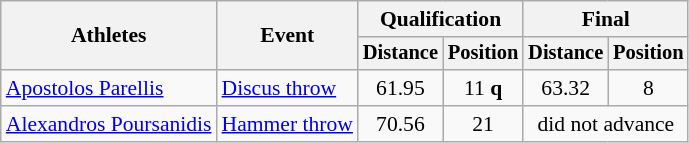<table class=wikitable style="font-size:90%">
<tr>
<th rowspan="2">Athletes</th>
<th rowspan="2">Event</th>
<th colspan="2">Qualification</th>
<th colspan="2">Final</th>
</tr>
<tr style="font-size:95%">
<th>Distance</th>
<th>Position</th>
<th>Distance</th>
<th>Position</th>
</tr>
<tr>
<td><a href='#'>Apostolos Parellis</a></td>
<td><a href='#'>Discus throw</a></td>
<td align=center>61.95</td>
<td align=center>11 <strong>q</strong></td>
<td align=center>63.32</td>
<td align=center>8</td>
</tr>
<tr>
<td><a href='#'>Alexandros Poursanidis</a></td>
<td><a href='#'>Hammer throw</a></td>
<td align=center>70.56</td>
<td align=center>21</td>
<td align=center colspan=4>did not advance</td>
</tr>
</table>
